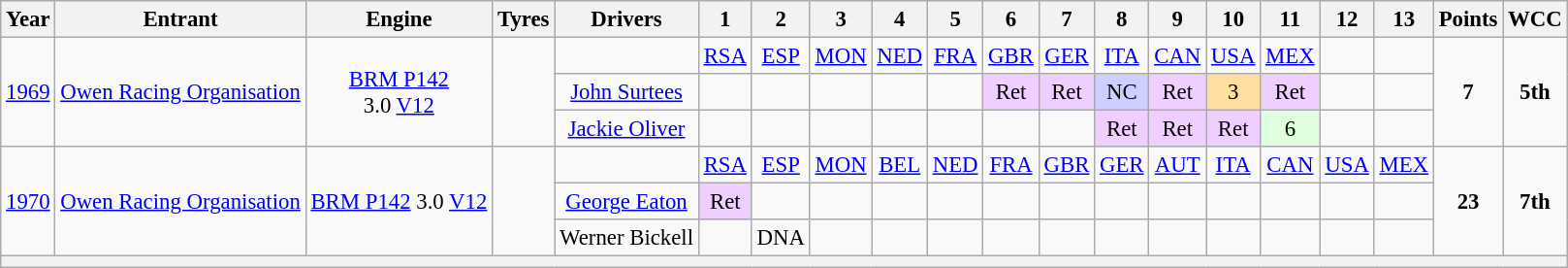<table class="wikitable" style="text-align:center; font-size:95%">
<tr>
<th>Year</th>
<th>Entrant</th>
<th>Engine</th>
<th>Tyres</th>
<th>Drivers</th>
<th>1</th>
<th>2</th>
<th>3</th>
<th>4</th>
<th>5</th>
<th>6</th>
<th>7</th>
<th>8</th>
<th>9</th>
<th>10</th>
<th>11</th>
<th>12</th>
<th>13</th>
<th>Points</th>
<th>WCC</th>
</tr>
<tr>
<td rowspan="3"><a href='#'>1969</a></td>
<td rowspan="3"><a href='#'>Owen Racing Organisation</a></td>
<td rowspan="3"><a href='#'>BRM P142</a> <br>3.0 <a href='#'>V12</a></td>
<td rowspan="3"></td>
<td></td>
<td><a href='#'>RSA</a></td>
<td><a href='#'>ESP</a></td>
<td><a href='#'>MON</a></td>
<td><a href='#'>NED</a></td>
<td><a href='#'>FRA</a></td>
<td><a href='#'>GBR</a></td>
<td><a href='#'>GER</a></td>
<td><a href='#'>ITA</a></td>
<td><a href='#'>CAN</a></td>
<td><a href='#'>USA</a></td>
<td><a href='#'>MEX</a></td>
<td></td>
<td></td>
<td rowspan="3"><strong>7</strong> </td>
<td rowspan="3"><strong>5th</strong> </td>
</tr>
<tr>
<td><a href='#'>John Surtees</a></td>
<td></td>
<td></td>
<td></td>
<td></td>
<td></td>
<td style="background:#EFCFFF;">Ret</td>
<td style="background:#EFCFFF;">Ret</td>
<td style="background:#CFCFFF;">NC</td>
<td style="background:#EFCFFF;">Ret</td>
<td style="background:#FFDF9F;">3</td>
<td style="background:#EFCFFF;">Ret</td>
<td></td>
<td></td>
</tr>
<tr>
<td><a href='#'>Jackie Oliver</a></td>
<td></td>
<td></td>
<td></td>
<td></td>
<td></td>
<td></td>
<td></td>
<td style="background:#EFCFFF;">Ret</td>
<td style="background:#EFCFFF;">Ret</td>
<td style="background:#EFCFFF;">Ret</td>
<td style="background:#DFFFDF;">6</td>
<td></td>
<td></td>
</tr>
<tr>
<td rowspan="3"><a href='#'>1970</a></td>
<td rowspan="3"><a href='#'>Owen Racing Organisation</a></td>
<td rowspan="3"><a href='#'>BRM P142</a> 3.0 <a href='#'>V12</a></td>
<td rowspan="3"></td>
<td></td>
<td><a href='#'>RSA</a></td>
<td><a href='#'>ESP</a></td>
<td><a href='#'>MON</a></td>
<td><a href='#'>BEL</a></td>
<td><a href='#'>NED</a></td>
<td><a href='#'>FRA</a></td>
<td><a href='#'>GBR</a></td>
<td><a href='#'>GER</a></td>
<td><a href='#'>AUT</a></td>
<td><a href='#'>ITA</a></td>
<td><a href='#'>CAN</a></td>
<td><a href='#'>USA</a></td>
<td><a href='#'>MEX</a></td>
<td rowspan="3"><strong>23</strong> </td>
<td rowspan="3"><strong>7th</strong> </td>
</tr>
<tr>
<td><a href='#'>George Eaton</a></td>
<td style="background:#EFCFFF;">Ret</td>
<td></td>
<td></td>
<td></td>
<td></td>
<td></td>
<td></td>
<td></td>
<td></td>
<td></td>
<td></td>
<td></td>
<td></td>
</tr>
<tr>
<td>Werner Bickell</td>
<td></td>
<td>DNA</td>
<td></td>
<td></td>
<td></td>
<td></td>
<td></td>
<td></td>
<td></td>
<td></td>
<td></td>
<td></td>
<td></td>
</tr>
<tr>
<th colspan="20"></th>
</tr>
</table>
